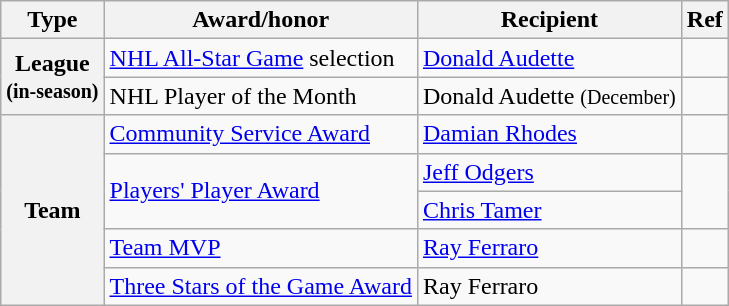<table class="wikitable">
<tr>
<th scope="col">Type</th>
<th scope="col">Award/honor</th>
<th scope="col">Recipient</th>
<th scope="col">Ref</th>
</tr>
<tr>
<th scope="row" rowspan="2">League<br><small>(in-season)</small></th>
<td><a href='#'>NHL All-Star Game</a> selection</td>
<td><a href='#'>Donald Audette</a></td>
<td></td>
</tr>
<tr>
<td>NHL Player of the Month</td>
<td>Donald Audette <small>(December)</small></td>
<td></td>
</tr>
<tr>
<th scope="row" rowspan="5">Team</th>
<td><a href='#'>Community Service Award</a></td>
<td><a href='#'>Damian Rhodes</a></td>
<td></td>
</tr>
<tr>
<td rowspan="2"><a href='#'>Players' Player Award</a></td>
<td><a href='#'>Jeff Odgers</a></td>
<td rowspan="2"></td>
</tr>
<tr>
<td><a href='#'>Chris Tamer</a></td>
</tr>
<tr>
<td><a href='#'>Team MVP</a></td>
<td><a href='#'>Ray Ferraro</a></td>
<td></td>
</tr>
<tr>
<td><a href='#'>Three Stars of the Game Award</a></td>
<td>Ray Ferraro</td>
<td></td>
</tr>
</table>
